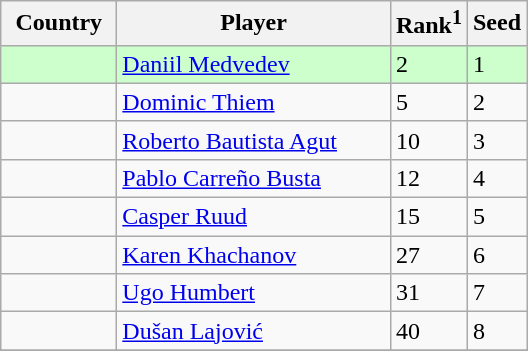<table class="wikitable" border="1">
<tr>
<th width="70">Country</th>
<th width="175">Player</th>
<th>Rank<sup>1</sup></th>
<th>Seed</th>
</tr>
<tr bgcolor=#cfc>
<td></td>
<td><a href='#'>Daniil Medvedev</a></td>
<td>2</td>
<td>1</td>
</tr>
<tr>
<td></td>
<td><a href='#'>Dominic Thiem</a></td>
<td>5</td>
<td>2</td>
</tr>
<tr>
<td></td>
<td><a href='#'>Roberto Bautista Agut</a></td>
<td>10</td>
<td>3</td>
</tr>
<tr>
<td></td>
<td><a href='#'>Pablo Carreño Busta</a></td>
<td>12</td>
<td>4</td>
</tr>
<tr>
<td></td>
<td><a href='#'>Casper Ruud</a></td>
<td>15</td>
<td>5</td>
</tr>
<tr>
<td></td>
<td><a href='#'>Karen Khachanov</a></td>
<td>27</td>
<td>6</td>
</tr>
<tr>
<td></td>
<td><a href='#'>Ugo Humbert</a></td>
<td>31</td>
<td>7</td>
</tr>
<tr>
<td></td>
<td><a href='#'>Dušan Lajović</a></td>
<td>40</td>
<td>8</td>
</tr>
<tr>
</tr>
</table>
